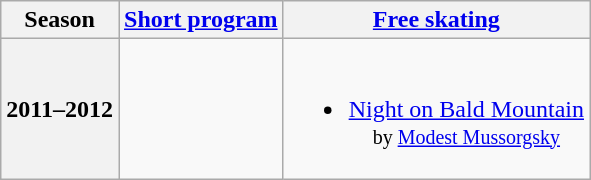<table class="wikitable" style="text-align:center">
<tr>
<th>Season</th>
<th><a href='#'>Short program</a></th>
<th><a href='#'>Free skating</a></th>
</tr>
<tr>
<th>2011–2012 <br> </th>
<td></td>
<td><br><ul><li><a href='#'>Night on Bald Mountain</a> <br><small> by <a href='#'>Modest Mussorgsky</a> </small></li></ul></td>
</tr>
</table>
